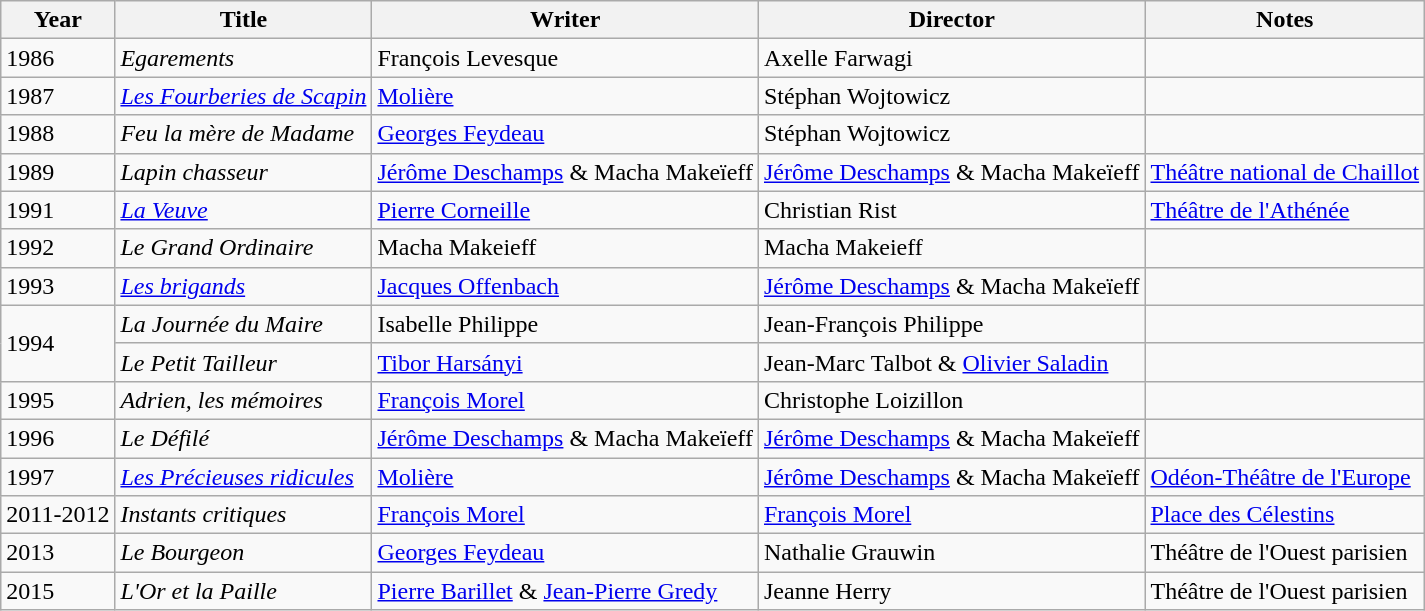<table class="wikitable sortable">
<tr>
<th>Year</th>
<th>Title</th>
<th>Writer</th>
<th>Director</th>
<th class="unsortable">Notes</th>
</tr>
<tr>
<td rowspan=1>1986</td>
<td><em>Egarements</em></td>
<td>François Levesque</td>
<td>Axelle Farwagi</td>
<td></td>
</tr>
<tr>
<td rowspan=1>1987</td>
<td><em><a href='#'>Les Fourberies de Scapin</a></em></td>
<td><a href='#'>Molière</a></td>
<td>Stéphan Wojtowicz</td>
<td></td>
</tr>
<tr>
<td rowspan=1>1988</td>
<td><em>Feu la mère de Madame</em></td>
<td><a href='#'>Georges Feydeau</a></td>
<td>Stéphan Wojtowicz</td>
<td></td>
</tr>
<tr>
<td rowspan=1>1989</td>
<td><em>Lapin chasseur</em></td>
<td><a href='#'>Jérôme Deschamps</a> & Macha Makeïeff</td>
<td><a href='#'>Jérôme Deschamps</a> & Macha Makeïeff</td>
<td><a href='#'>Théâtre national de Chaillot</a></td>
</tr>
<tr>
<td rowspan=1>1991</td>
<td><em><a href='#'>La Veuve</a></em></td>
<td><a href='#'>Pierre Corneille</a></td>
<td>Christian Rist</td>
<td><a href='#'>Théâtre de l'Athénée</a></td>
</tr>
<tr>
<td rowspan=1>1992</td>
<td><em>Le Grand Ordinaire</em></td>
<td>Macha Makeieff</td>
<td>Macha Makeieff</td>
<td></td>
</tr>
<tr>
<td rowspan=1>1993</td>
<td><em><a href='#'>Les brigands</a></em></td>
<td><a href='#'>Jacques Offenbach</a></td>
<td><a href='#'>Jérôme Deschamps</a> & Macha Makeïeff</td>
<td></td>
</tr>
<tr>
<td rowspan=2>1994</td>
<td><em>La Journée du Maire</em></td>
<td>Isabelle Philippe</td>
<td>Jean-François Philippe</td>
<td></td>
</tr>
<tr>
<td><em>Le Petit Tailleur</em></td>
<td><a href='#'>Tibor Harsányi</a></td>
<td>Jean-Marc Talbot & <a href='#'>Olivier Saladin</a></td>
<td></td>
</tr>
<tr>
<td rowspan=1>1995</td>
<td><em>Adrien, les mémoires</em></td>
<td><a href='#'>François Morel</a></td>
<td>Christophe Loizillon</td>
<td></td>
</tr>
<tr>
<td rowspan=1>1996</td>
<td><em>Le Défilé</em></td>
<td><a href='#'>Jérôme Deschamps</a> & Macha Makeïeff</td>
<td><a href='#'>Jérôme Deschamps</a> & Macha Makeïeff</td>
<td></td>
</tr>
<tr>
<td rowspan=1>1997</td>
<td><em><a href='#'>Les Précieuses ridicules</a></em></td>
<td><a href='#'>Molière</a></td>
<td><a href='#'>Jérôme Deschamps</a> & Macha Makeïeff</td>
<td><a href='#'>Odéon-Théâtre de l'Europe</a></td>
</tr>
<tr>
<td rowspan=1>2011-2012</td>
<td><em>Instants critiques</em></td>
<td><a href='#'>François Morel</a></td>
<td><a href='#'>François Morel</a></td>
<td><a href='#'>Place des Célestins</a></td>
</tr>
<tr>
<td rowspan=1>2013</td>
<td><em>Le Bourgeon</em></td>
<td><a href='#'>Georges Feydeau</a></td>
<td>Nathalie Grauwin</td>
<td>Théâtre de l'Ouest parisien</td>
</tr>
<tr>
<td rowspan=1>2015</td>
<td><em>L'Or et la Paille</em></td>
<td><a href='#'>Pierre Barillet</a> & <a href='#'>Jean-Pierre Gredy</a></td>
<td>Jeanne Herry</td>
<td>Théâtre de l'Ouest parisien</td>
</tr>
</table>
